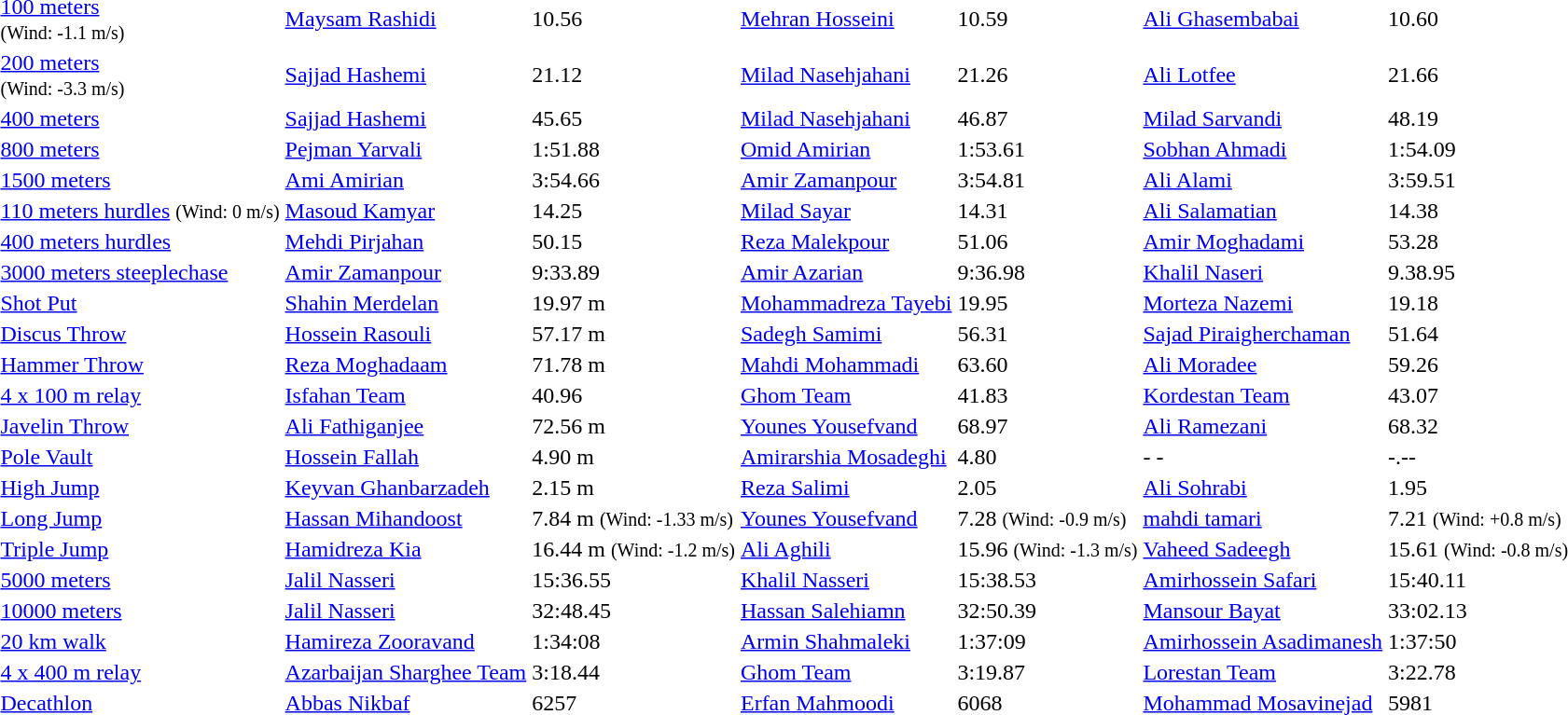<table>
<tr>
<td><a href='#'>100 meters</a><br> <small>(Wind: -1.1 m/s)</small></td>
<td><a href='#'>Maysam Rashidi</a></td>
<td>10.56</td>
<td><a href='#'>Mehran Hosseini</a></td>
<td>10.59</td>
<td><a href='#'>Ali Ghasembabai</a></td>
<td>10.60</td>
</tr>
<tr>
<td><a href='#'>200 meters</a><br> <small>(Wind: -3.3 m/s)</small></td>
<td><a href='#'>Sajjad Hashemi</a></td>
<td>21.12</td>
<td><a href='#'>Milad Nasehjahani</a></td>
<td>21.26</td>
<td><a href='#'>Ali Lotfee</a></td>
<td>21.66</td>
</tr>
<tr>
<td><a href='#'>400 meters</a></td>
<td><a href='#'>Sajjad Hashemi</a></td>
<td>45.65</td>
<td><a href='#'>Milad Nasehjahani</a></td>
<td>46.87</td>
<td><a href='#'>Milad Sarvandi</a></td>
<td>48.19</td>
</tr>
<tr>
<td><a href='#'>800 meters</a></td>
<td><a href='#'>Pejman Yarvali</a></td>
<td>1:51.88</td>
<td><a href='#'>Omid Amirian</a></td>
<td>1:53.61</td>
<td><a href='#'>Sobhan Ahmadi</a></td>
<td>1:54.09</td>
</tr>
<tr>
<td><a href='#'>1500 meters</a></td>
<td><a href='#'>Ami Amirian</a></td>
<td>3:54.66</td>
<td><a href='#'>Amir Zamanpour</a></td>
<td>3:54.81</td>
<td><a href='#'>Ali Alami</a></td>
<td>3:59.51</td>
</tr>
<tr>
<td><a href='#'>110 meters hurdles</a> <small>(Wind: 0 m/s)</small></td>
<td><a href='#'>Masoud Kamyar</a></td>
<td>14.25</td>
<td><a href='#'>Milad Sayar</a></td>
<td>14.31</td>
<td><a href='#'>Ali Salamatian</a></td>
<td>14.38</td>
</tr>
<tr>
<td><a href='#'>400 meters hurdles</a></td>
<td><a href='#'>Mehdi Pirjahan</a></td>
<td>50.15</td>
<td><a href='#'>Reza Malekpour</a></td>
<td>51.06</td>
<td><a href='#'>Amir Moghadami</a></td>
<td>53.28</td>
</tr>
<tr>
<td><a href='#'>3000 meters steeplechase</a></td>
<td><a href='#'>Amir Zamanpour</a></td>
<td>9:33.89</td>
<td><a href='#'>Amir Azarian</a></td>
<td>9:36.98</td>
<td><a href='#'>Khalil Naseri</a></td>
<td>9.38.95</td>
</tr>
<tr>
<td><a href='#'>Shot Put</a></td>
<td><a href='#'>Shahin Merdelan</a></td>
<td>19.97 m</td>
<td><a href='#'>Mohammadreza Tayebi</a></td>
<td>19.95</td>
<td><a href='#'>Morteza Nazemi</a></td>
<td>19.18</td>
</tr>
<tr>
<td><a href='#'>Discus Throw</a></td>
<td><a href='#'>Hossein Rasouli</a></td>
<td>57.17 m</td>
<td><a href='#'>Sadegh Samimi</a></td>
<td>56.31</td>
<td><a href='#'>Sajad Piraigherchaman</a></td>
<td>51.64</td>
</tr>
<tr>
<td><a href='#'>Hammer Throw</a></td>
<td><a href='#'>Reza Moghadaam</a></td>
<td>71.78 m</td>
<td><a href='#'>Mahdi Mohammadi</a></td>
<td>63.60</td>
<td><a href='#'>Ali Moradee</a></td>
<td>59.26</td>
</tr>
<tr>
<td><a href='#'>4 x 100 m relay</a></td>
<td><a href='#'>Isfahan Team</a></td>
<td>40.96</td>
<td><a href='#'>Ghom Team</a></td>
<td>41.83</td>
<td><a href='#'>Kordestan Team</a></td>
<td>43.07</td>
</tr>
<tr>
<td><a href='#'>Javelin Throw</a></td>
<td><a href='#'>Ali Fathiganjee</a></td>
<td>72.56 m</td>
<td><a href='#'>Younes Yousefvand</a></td>
<td>68.97</td>
<td><a href='#'>Ali Ramezani</a></td>
<td>68.32</td>
</tr>
<tr>
<td><a href='#'>Pole Vault</a></td>
<td><a href='#'>Hossein Fallah</a></td>
<td>4.90 m</td>
<td><a href='#'>Amirarshia Mosadeghi</a></td>
<td>4.80</td>
<td>- -</td>
<td>-.--</td>
</tr>
<tr>
<td><a href='#'>High Jump</a></td>
<td><a href='#'>Keyvan Ghanbarzadeh</a></td>
<td>2.15 m</td>
<td><a href='#'>Reza Salimi</a></td>
<td>2.05</td>
<td><a href='#'>Ali Sohrabi</a></td>
<td>1.95</td>
</tr>
<tr>
<td><a href='#'>Long Jump</a></td>
<td><a href='#'>Hassan Mihandoost</a></td>
<td>7.84 m <small>(Wind: -1.33 m/s)</small></td>
<td><a href='#'>Younes Yousefvand</a></td>
<td>7.28 <small>(Wind: -0.9 m/s)</small></td>
<td><a href='#'>mahdi tamari</a></td>
<td>7.21 <small>(Wind: +0.8 m/s)</small></td>
</tr>
<tr>
<td><a href='#'>Triple Jump</a></td>
<td><a href='#'>Hamidreza Kia</a></td>
<td>16.44 m <small>(Wind: -1.2 m/s)</small></td>
<td><a href='#'>Ali Aghili</a></td>
<td>15.96 <small>(Wind: -1.3 m/s)</small></td>
<td><a href='#'>Vaheed Sadeegh</a></td>
<td>15.61 <small>(Wind: -0.8 m/s)</small></td>
</tr>
<tr>
<td><a href='#'>5000 meters</a></td>
<td><a href='#'>Jalil Nasseri</a></td>
<td>15:36.55</td>
<td><a href='#'>Khalil Nasseri</a></td>
<td>15:38.53</td>
<td><a href='#'>Amirhossein Safari</a></td>
<td>15:40.11</td>
</tr>
<tr>
<td><a href='#'>10000 meters</a></td>
<td><a href='#'>Jalil Nasseri</a></td>
<td>32:48.45</td>
<td><a href='#'>Hassan Salehiamn</a></td>
<td>32:50.39</td>
<td><a href='#'>Mansour Bayat</a></td>
<td>33:02.13</td>
</tr>
<tr>
<td><a href='#'>20 km walk</a></td>
<td><a href='#'>Hamireza Zooravand</a></td>
<td>1:34:08</td>
<td><a href='#'>Armin Shahmaleki</a></td>
<td>1:37:09</td>
<td><a href='#'>Amirhossein Asadimanesh</a></td>
<td>1:37:50</td>
</tr>
<tr>
<td><a href='#'>4 x 400 m relay</a></td>
<td><a href='#'>Azarbaijan Sharghee Team</a></td>
<td>3:18.44</td>
<td><a href='#'>Ghom Team</a></td>
<td>3:19.87</td>
<td><a href='#'>Lorestan Team</a></td>
<td>3:22.78</td>
</tr>
<tr>
<td><a href='#'>Decathlon</a></td>
<td><a href='#'>Abbas Nikbaf</a></td>
<td>6257</td>
<td><a href='#'>Erfan Mahmoodi</a></td>
<td>6068</td>
<td><a href='#'>Mohammad Mosavinejad</a></td>
<td>5981</td>
</tr>
<tr>
</tr>
</table>
